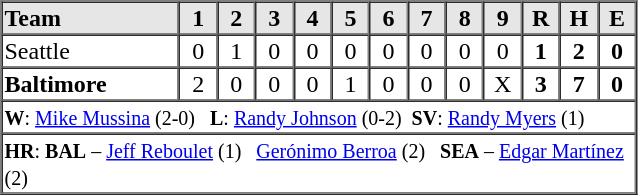<table border=1 cellspacing=0 width=425 style="margin-left:3em;">
<tr style="text-align:center; background-color:#e6e6e6;">
<th align=left width=28%>Team</th>
<th width=6%>1</th>
<th width=6%>2</th>
<th width=6%>3</th>
<th width=6%>4</th>
<th width=6%>5</th>
<th width=6%>6</th>
<th width=6%>7</th>
<th width=6%>8</th>
<th width=6%>9</th>
<th width=6%>R</th>
<th width=6%>H</th>
<th width=6%>E</th>
</tr>
<tr style="text-align:center;">
<td align=left>Seattle</td>
<td>0</td>
<td>1</td>
<td>0</td>
<td>0</td>
<td>0</td>
<td>0</td>
<td>0</td>
<td>0</td>
<td>0</td>
<td><strong>1</strong></td>
<td><strong>2</strong></td>
<td><strong>0</strong></td>
</tr>
<tr style="text-align:center;">
<td align=left><strong>Baltimore</strong></td>
<td>2</td>
<td>0</td>
<td>0</td>
<td>0</td>
<td>1</td>
<td>0</td>
<td>0</td>
<td>0</td>
<td>X</td>
<td><strong>3</strong></td>
<td><strong>7</strong></td>
<td><strong>0</strong></td>
</tr>
<tr style="text-align:left;">
<td colspan=13><small><strong>W</strong>: <a href='#'>Mike Mussina</a> (2-0)   <strong>L</strong>: <a href='#'>Randy Johnson</a> (0-2)  <strong>SV</strong>: <a href='#'>Randy Myers</a> (1)</small></td>
</tr>
<tr style="text-align:left;">
<td colspan=13><small><strong>HR</strong>: <strong>BAL</strong> – <a href='#'>Jeff Reboulet</a> (1)   <a href='#'>Gerónimo Berroa</a> (2)   <strong>SEA</strong> – <a href='#'>Edgar Martínez</a> (2)</small></td>
</tr>
</table>
